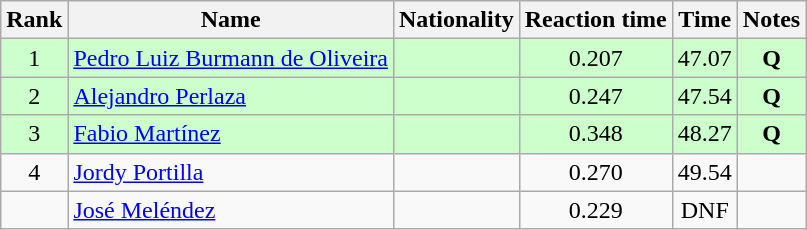<table class="wikitable sortable" style="text-align:center">
<tr>
<th>Rank</th>
<th>Name</th>
<th>Nationality</th>
<th>Reaction time</th>
<th>Time</th>
<th>Notes</th>
</tr>
<tr bgcolor=ccffcc>
<td align=center>1</td>
<td align=left><a href='#'>Pedro Luiz Burmann de Oliveira</a></td>
<td align=left></td>
<td>0.207</td>
<td>47.07</td>
<td><strong>Q</strong></td>
</tr>
<tr bgcolor=ccffcc>
<td align=center>2</td>
<td align=left><a href='#'>Alejandro Perlaza</a></td>
<td align=left></td>
<td>0.247</td>
<td>47.54</td>
<td><strong>Q</strong></td>
</tr>
<tr bgcolor=ccffcc>
<td align=center>3</td>
<td align=left><a href='#'>Fabio Martínez</a></td>
<td align=left></td>
<td>0.348</td>
<td>48.27</td>
<td><strong>Q</strong></td>
</tr>
<tr>
<td align=center>4</td>
<td align=left><a href='#'>Jordy Portilla</a></td>
<td align=left></td>
<td>0.270</td>
<td>49.54</td>
<td></td>
</tr>
<tr>
<td align=center></td>
<td align=left><a href='#'>José Meléndez</a></td>
<td align=left></td>
<td>0.229</td>
<td>DNF</td>
<td></td>
</tr>
</table>
